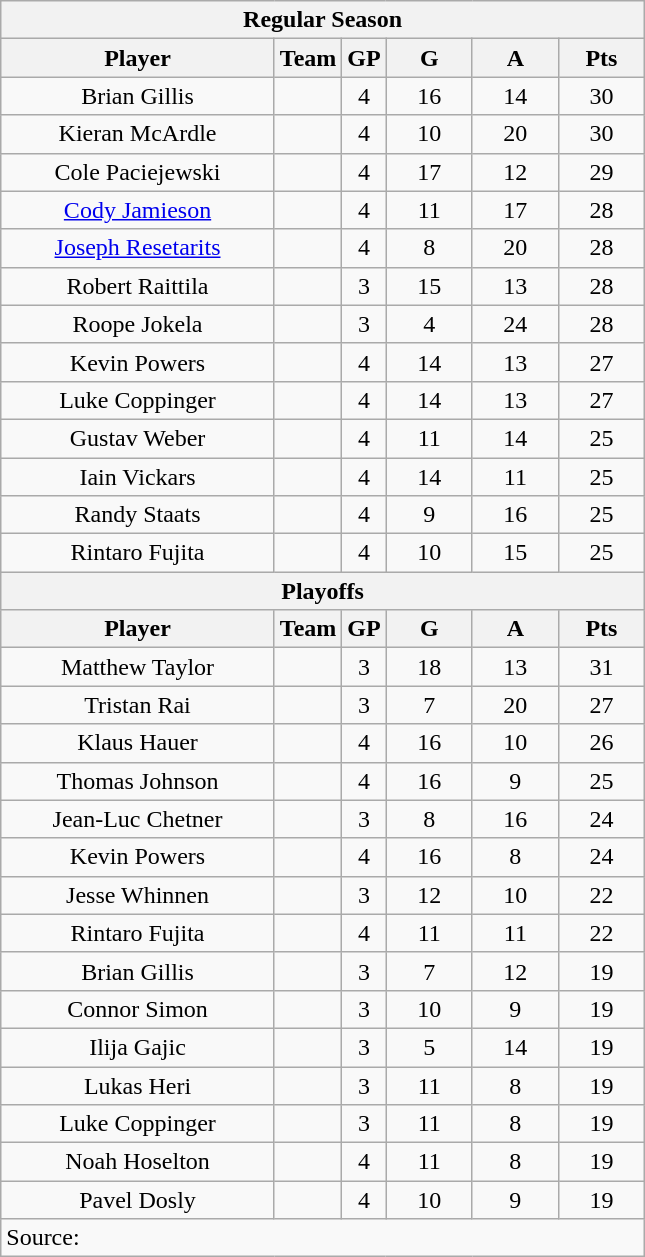<table class="wikitable sortable" style="text-align:center;">
<tr>
<th colspan="6">Regular Season</th>
</tr>
<tr>
<th class="unsortable" width="175">Player</th>
<th>Team</th>
<th>GP</th>
<th width="50">G</th>
<th width="50">A</th>
<th width="50">Pts</th>
</tr>
<tr>
<td>Brian Gillis</td>
<td></td>
<td>4</td>
<td>16</td>
<td>14</td>
<td>30</td>
</tr>
<tr>
<td>Kieran McArdle</td>
<td></td>
<td>4</td>
<td>10</td>
<td>20</td>
<td>30</td>
</tr>
<tr>
<td>Cole Paciejewski</td>
<td></td>
<td>4</td>
<td>17</td>
<td>12</td>
<td>29</td>
</tr>
<tr>
<td><a href='#'>Cody Jamieson</a></td>
<td></td>
<td>4</td>
<td>11</td>
<td>17</td>
<td>28</td>
</tr>
<tr>
<td><a href='#'>Joseph Resetarits</a></td>
<td></td>
<td>4</td>
<td>8</td>
<td>20</td>
<td>28</td>
</tr>
<tr>
<td>Robert Raittila</td>
<td></td>
<td>3</td>
<td>15</td>
<td>13</td>
<td>28</td>
</tr>
<tr>
<td>Roope Jokela</td>
<td></td>
<td>3</td>
<td>4</td>
<td>24</td>
<td>28</td>
</tr>
<tr>
<td>Kevin Powers</td>
<td></td>
<td>4</td>
<td>14</td>
<td>13</td>
<td>27</td>
</tr>
<tr>
<td>Luke Coppinger</td>
<td></td>
<td>4</td>
<td>14</td>
<td>13</td>
<td>27</td>
</tr>
<tr>
<td>Gustav Weber</td>
<td></td>
<td>4</td>
<td>11</td>
<td>14</td>
<td>25</td>
</tr>
<tr>
<td>Iain Vickars</td>
<td></td>
<td>4</td>
<td>14</td>
<td>11</td>
<td>25</td>
</tr>
<tr>
<td>Randy Staats</td>
<td></td>
<td>4</td>
<td>9</td>
<td>16</td>
<td>25</td>
</tr>
<tr>
<td>Rintaro Fujita</td>
<td></td>
<td>4</td>
<td>10</td>
<td>15</td>
<td>25</td>
</tr>
<tr>
<th colspan="6">Playoffs</th>
</tr>
<tr>
<th>Player</th>
<th>Team</th>
<th>GP</th>
<th>G</th>
<th>A</th>
<th>Pts</th>
</tr>
<tr>
<td>Matthew Taylor</td>
<td></td>
<td>3</td>
<td>18</td>
<td>13</td>
<td>31</td>
</tr>
<tr>
<td>Tristan Rai</td>
<td></td>
<td>3</td>
<td>7</td>
<td>20</td>
<td>27</td>
</tr>
<tr>
<td>Klaus Hauer</td>
<td></td>
<td>4</td>
<td>16</td>
<td>10</td>
<td>26</td>
</tr>
<tr>
<td>Thomas Johnson</td>
<td></td>
<td>4</td>
<td>16</td>
<td>9</td>
<td>25</td>
</tr>
<tr>
<td>Jean-Luc Chetner</td>
<td></td>
<td>3</td>
<td>8</td>
<td>16</td>
<td>24</td>
</tr>
<tr>
<td>Kevin Powers</td>
<td></td>
<td>4</td>
<td>16</td>
<td>8</td>
<td>24</td>
</tr>
<tr>
<td>Jesse Whinnen</td>
<td></td>
<td>3</td>
<td>12</td>
<td>10</td>
<td>22</td>
</tr>
<tr>
<td>Rintaro Fujita</td>
<td></td>
<td>4</td>
<td>11</td>
<td>11</td>
<td>22</td>
</tr>
<tr>
<td>Brian Gillis</td>
<td></td>
<td>3</td>
<td>7</td>
<td>12</td>
<td>19</td>
</tr>
<tr>
<td>Connor Simon</td>
<td></td>
<td>3</td>
<td>10</td>
<td>9</td>
<td>19</td>
</tr>
<tr>
<td>Ilija Gajic</td>
<td></td>
<td>3</td>
<td>5</td>
<td>14</td>
<td>19</td>
</tr>
<tr>
<td>Lukas Heri</td>
<td></td>
<td>3</td>
<td>11</td>
<td>8</td>
<td>19</td>
</tr>
<tr>
<td>Luke Coppinger</td>
<td></td>
<td>3</td>
<td>11</td>
<td>8</td>
<td>19</td>
</tr>
<tr>
<td>Noah Hoselton</td>
<td></td>
<td>4</td>
<td>11</td>
<td>8</td>
<td>19</td>
</tr>
<tr>
<td>Pavel Dosly</td>
<td></td>
<td>4</td>
<td>10</td>
<td>9</td>
<td>19</td>
</tr>
<tr>
<td colspan="6" align="left">Source:</td>
</tr>
</table>
